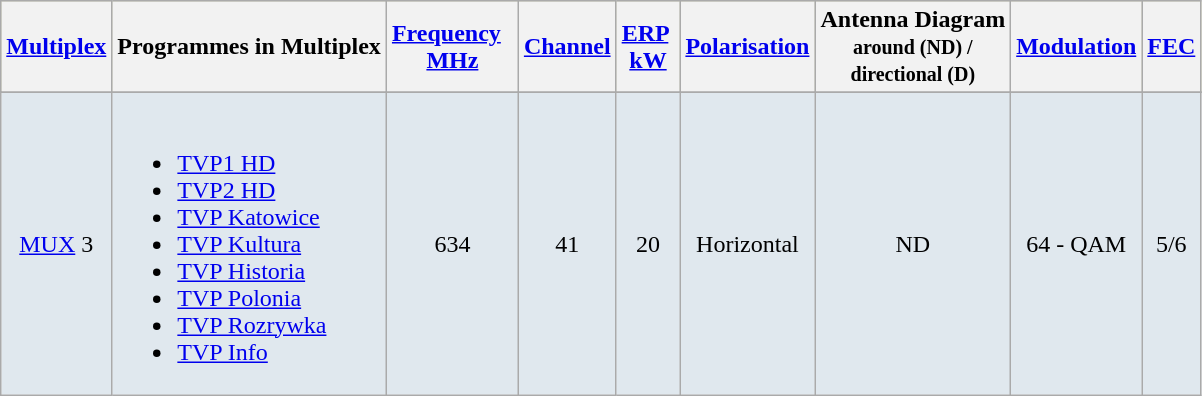<table class="wikitable"|width="100%">
<tr style="background:#cccc99;">
<th><a href='#'>Multiplex</a></th>
<th>Programmes in Multiplex</th>
<th><a href='#'>Frequency</a>  <br><a href='#'>MHz</a></th>
<th><a href='#'>Channel</a></th>
<th><a href='#'>ERP</a> <br><a href='#'>kW</a></th>
<th><a href='#'>Polarisation</a></th>
<th>Antenna Diagram<br><small>around (ND) /<br>directional (D)</small></th>
<th><a href='#'>Modulation</a></th>
<th><a href='#'>FEC</a></th>
</tr>
<tr align="center">
</tr>
<tr style="background:#E0E8EE;">
<td align="center"><a href='#'>MUX</a>  3</td>
<td><br><ul><li><a href='#'>TVP1 HD</a></li><li><a href='#'>TVP2 HD</a></li><li><a href='#'>TVP Katowice</a></li><li><a href='#'>TVP Kultura</a></li><li><a href='#'>TVP Historia</a></li><li><a href='#'>TVP Polonia</a></li><li><a href='#'>TVP Rozrywka</a></li><li><a href='#'>TVP Info</a></li></ul></td>
<td align="center">634</td>
<td align="center">41</td>
<td align="center">20</td>
<td align="center">Horizontal</td>
<td align="center">ND</td>
<td align="center">64 - QAM</td>
<td align="center">5/6</td>
</tr>
</table>
